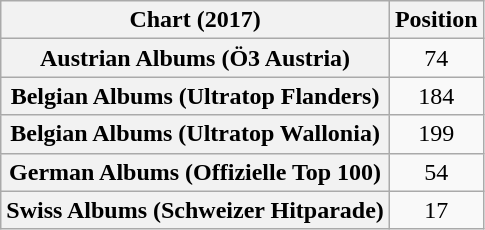<table class="wikitable plainrowheaders sortable" style="text-align:center">
<tr>
<th scope="col">Chart (2017)</th>
<th scope="col">Position</th>
</tr>
<tr>
<th scope="row">Austrian Albums (Ö3 Austria)</th>
<td>74</td>
</tr>
<tr>
<th scope="row">Belgian Albums (Ultratop Flanders)</th>
<td>184</td>
</tr>
<tr>
<th scope="row">Belgian Albums (Ultratop Wallonia)</th>
<td>199</td>
</tr>
<tr>
<th scope="row">German Albums (Offizielle Top 100)</th>
<td>54</td>
</tr>
<tr>
<th scope="row">Swiss Albums (Schweizer Hitparade)</th>
<td>17</td>
</tr>
</table>
